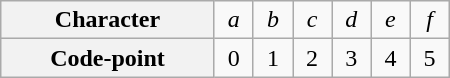<table class="wikitable" style="width:300px;">
<tr align=center>
<th>Character</th>
<td><em>a</em></td>
<td><em>b</em></td>
<td><em>c</em></td>
<td><em>d</em></td>
<td><em>e</em></td>
<td><em>f</em></td>
</tr>
<tr align=center>
<th>Code-point</th>
<td>0</td>
<td>1</td>
<td>2</td>
<td>3</td>
<td>4</td>
<td>5</td>
</tr>
</table>
